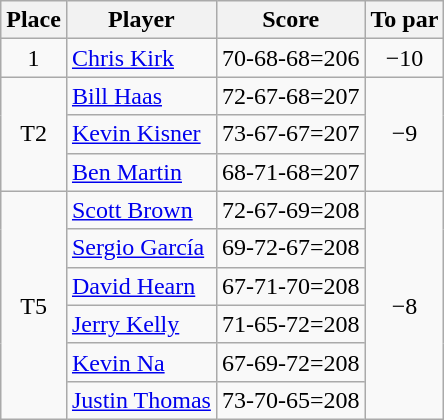<table class="wikitable">
<tr>
<th>Place</th>
<th>Player</th>
<th>Score</th>
<th>To par</th>
</tr>
<tr>
<td align=center>1</td>
<td> <a href='#'>Chris Kirk</a></td>
<td>70-68-68=206</td>
<td align=center>−10</td>
</tr>
<tr>
<td rowspan=3 align=center>T2</td>
<td> <a href='#'>Bill Haas</a></td>
<td>72-67-68=207</td>
<td rowspan=3 align=center>−9</td>
</tr>
<tr>
<td> <a href='#'>Kevin Kisner</a></td>
<td>73-67-67=207</td>
</tr>
<tr>
<td> <a href='#'>Ben Martin</a></td>
<td>68-71-68=207</td>
</tr>
<tr>
<td rowspan=6 align=center>T5</td>
<td> <a href='#'>Scott Brown</a></td>
<td>72-67-69=208</td>
<td rowspan=6 align=center>−8</td>
</tr>
<tr>
<td> <a href='#'>Sergio García</a></td>
<td>69-72-67=208</td>
</tr>
<tr>
<td> <a href='#'>David Hearn</a></td>
<td>67-71-70=208</td>
</tr>
<tr>
<td> <a href='#'>Jerry Kelly</a></td>
<td>71-65-72=208</td>
</tr>
<tr>
<td> <a href='#'>Kevin Na</a></td>
<td>67-69-72=208</td>
</tr>
<tr>
<td> <a href='#'>Justin Thomas</a></td>
<td>73-70-65=208</td>
</tr>
</table>
